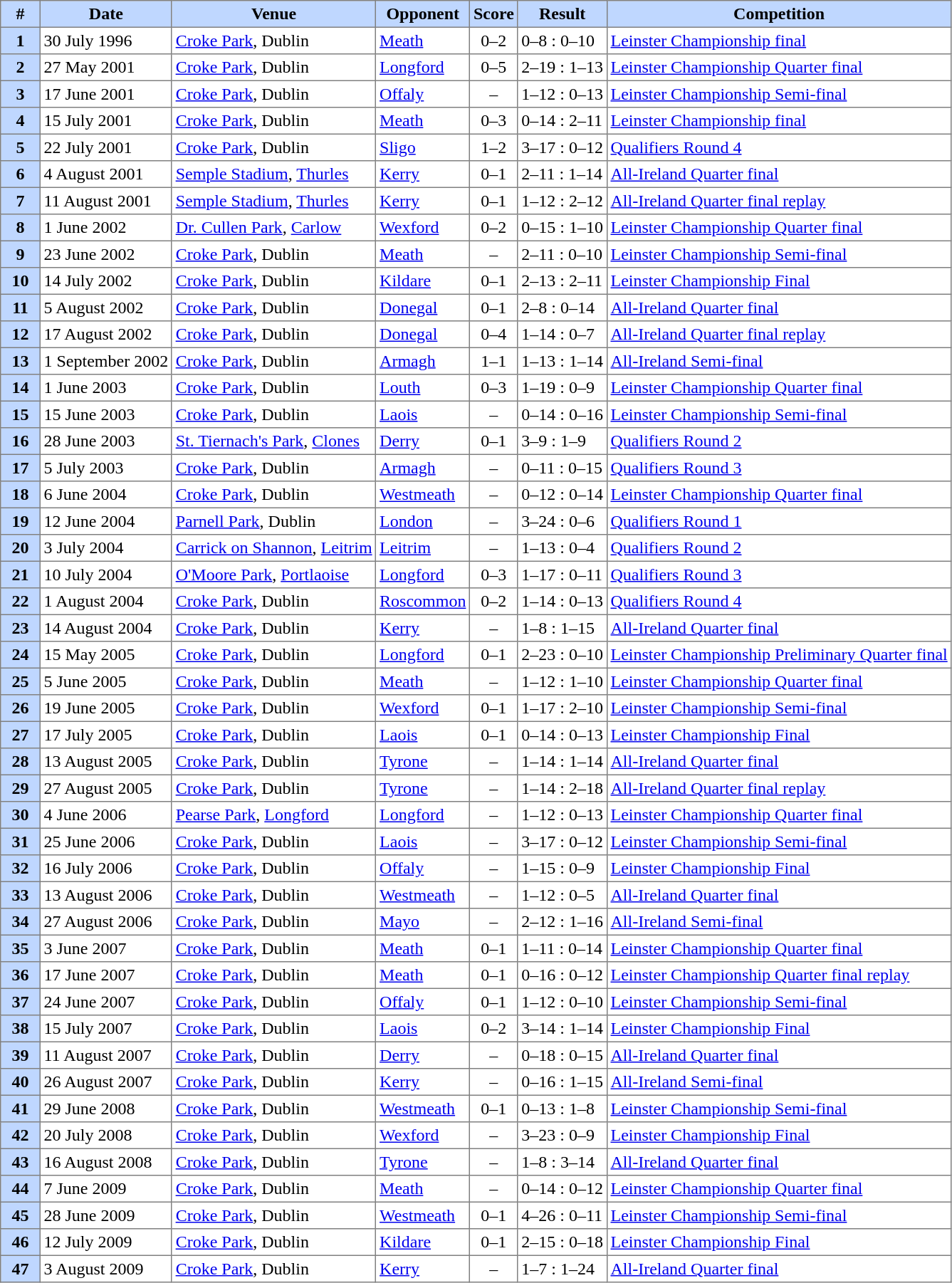<table border=1 cellpadding=3 style="margin-left:1em; colour: black; border-collapse: collapse;">
<tr style="background:#BFD7FF;">
<th width=30>#</th>
<th>Date</th>
<th>Venue</th>
<th>Opponent</th>
<th>Score</th>
<th>Result</th>
<th>Competition</th>
</tr>
<tr>
<td style="text-align: center; background:#BFD7FF;"><strong>1</strong></td>
<td>30 July 1996</td>
<td><a href='#'>Croke Park</a>, Dublin</td>
<td><a href='#'>Meath</a></td>
<td style="text-align: center;">0–2</td>
<td>0–8 : 0–10</td>
<td><a href='#'>Leinster Championship final</a></td>
</tr>
<tr>
<td style="text-align: center; background:#BFD7FF;"><strong>2</strong></td>
<td>27 May 2001</td>
<td><a href='#'>Croke Park</a>, Dublin</td>
<td><a href='#'>Longford</a></td>
<td style="text-align: center;">0–5</td>
<td>2–19 : 1–13</td>
<td><a href='#'>Leinster Championship Quarter final</a></td>
</tr>
<tr>
<td style="text-align: center; background:#BFD7FF;"><strong>3</strong></td>
<td>17 June 2001</td>
<td><a href='#'>Croke Park</a>, Dublin</td>
<td><a href='#'>Offaly</a></td>
<td style="text-align: center;">–</td>
<td>1–12 : 0–13</td>
<td><a href='#'>Leinster Championship Semi-final</a></td>
</tr>
<tr>
<td style="text-align: center; background:#BFD7FF;"><strong>4</strong></td>
<td>15 July 2001</td>
<td><a href='#'>Croke Park</a>, Dublin</td>
<td><a href='#'>Meath</a></td>
<td style="text-align: center;">0–3</td>
<td>0–14 : 2–11</td>
<td><a href='#'>Leinster Championship final</a></td>
</tr>
<tr>
<td style="text-align: center; background:#BFD7FF;"><strong>5</strong></td>
<td>22 July 2001</td>
<td><a href='#'>Croke Park</a>, Dublin</td>
<td><a href='#'>Sligo</a></td>
<td style="text-align: center;">1–2</td>
<td>3–17 : 0–12</td>
<td><a href='#'>Qualifiers Round 4</a></td>
</tr>
<tr>
<td style="text-align: center; background:#BFD7FF;"><strong>6</strong></td>
<td>4 August 2001</td>
<td><a href='#'>Semple Stadium</a>, <a href='#'>Thurles</a></td>
<td><a href='#'>Kerry</a></td>
<td style="text-align: center;">0–1</td>
<td>2–11 : 1–14</td>
<td><a href='#'>All-Ireland Quarter final</a></td>
</tr>
<tr>
<td style="text-align: center; background:#BFD7FF;"><strong>7</strong></td>
<td>11 August 2001</td>
<td><a href='#'>Semple Stadium</a>, <a href='#'>Thurles</a></td>
<td><a href='#'>Kerry</a></td>
<td style="text-align: center;">0–1</td>
<td>1–12 : 2–12</td>
<td><a href='#'>All-Ireland Quarter final replay</a></td>
</tr>
<tr>
<td style="text-align: center; background:#BFD7FF;"><strong>8</strong></td>
<td>1 June 2002</td>
<td><a href='#'>Dr. Cullen Park</a>, <a href='#'>Carlow</a></td>
<td><a href='#'>Wexford</a></td>
<td style="text-align: center;">0–2</td>
<td>0–15 : 1–10</td>
<td><a href='#'>Leinster Championship Quarter final</a></td>
</tr>
<tr>
<td style="text-align: center; background:#BFD7FF;"><strong>9</strong></td>
<td>23 June 2002</td>
<td><a href='#'>Croke Park</a>, Dublin</td>
<td><a href='#'>Meath</a></td>
<td style="text-align: center;">–</td>
<td>2–11 : 0–10</td>
<td><a href='#'>Leinster Championship Semi-final</a></td>
</tr>
<tr>
<td style="text-align: center; background:#BFD7FF;"><strong>10</strong></td>
<td>14 July 2002</td>
<td><a href='#'>Croke Park</a>, Dublin</td>
<td><a href='#'>Kildare</a></td>
<td style="text-align: center;">0–1</td>
<td>2–13 : 2–11</td>
<td><a href='#'>Leinster Championship Final</a></td>
</tr>
<tr>
<td style="text-align: center; background:#BFD7FF;"><strong>11</strong></td>
<td>5 August 2002</td>
<td><a href='#'>Croke Park</a>, Dublin</td>
<td><a href='#'>Donegal</a></td>
<td style="text-align: center;">0–1</td>
<td>2–8 : 0–14</td>
<td><a href='#'>All-Ireland Quarter final</a></td>
</tr>
<tr>
<td style="text-align: center; background:#BFD7FF;"><strong>12</strong></td>
<td>17 August 2002</td>
<td><a href='#'>Croke Park</a>, Dublin</td>
<td><a href='#'>Donegal</a></td>
<td style="text-align: center;">0–4</td>
<td>1–14 : 0–7</td>
<td><a href='#'>All-Ireland Quarter final replay</a></td>
</tr>
<tr>
<td style="text-align: center; background:#BFD7FF;"><strong>13</strong></td>
<td>1 September 2002</td>
<td><a href='#'>Croke Park</a>, Dublin</td>
<td><a href='#'>Armagh</a></td>
<td style="text-align: center;">1–1</td>
<td>1–13 : 1–14</td>
<td><a href='#'>All-Ireland Semi-final</a></td>
</tr>
<tr>
<td style="text-align: center; background:#BFD7FF;"><strong>14</strong></td>
<td>1 June 2003</td>
<td><a href='#'>Croke Park</a>, Dublin</td>
<td><a href='#'>Louth</a></td>
<td style="text-align: center;">0–3</td>
<td>1–19 : 0–9</td>
<td><a href='#'>Leinster Championship Quarter final</a></td>
</tr>
<tr>
<td style="text-align: center; background:#BFD7FF;"><strong>15</strong></td>
<td>15 June 2003</td>
<td><a href='#'>Croke Park</a>, Dublin</td>
<td><a href='#'>Laois</a></td>
<td style="text-align: center;">–</td>
<td>0–14 : 0–16</td>
<td><a href='#'>Leinster Championship Semi-final</a></td>
</tr>
<tr>
<td style="text-align: center; background:#BFD7FF;"><strong>16</strong></td>
<td>28 June 2003</td>
<td><a href='#'>St. Tiernach's Park</a>, <a href='#'>Clones</a></td>
<td><a href='#'>Derry</a></td>
<td style="text-align: center;">0–1</td>
<td>3–9 : 1–9</td>
<td><a href='#'>Qualifiers Round 2</a></td>
</tr>
<tr>
<td style="text-align: center; background:#BFD7FF;"><strong>17</strong></td>
<td>5 July 2003</td>
<td><a href='#'>Croke Park</a>, Dublin</td>
<td><a href='#'>Armagh</a></td>
<td style="text-align: center;">–</td>
<td>0–11 : 0–15</td>
<td><a href='#'>Qualifiers Round 3</a></td>
</tr>
<tr>
<td style="text-align: center; background:#BFD7FF;"><strong>18</strong></td>
<td>6 June 2004</td>
<td><a href='#'>Croke Park</a>, Dublin</td>
<td><a href='#'>Westmeath</a></td>
<td style="text-align: center;">–</td>
<td>0–12 : 0–14</td>
<td><a href='#'>Leinster Championship Quarter final</a></td>
</tr>
<tr>
<td style="text-align: center; background:#BFD7FF;"><strong>19</strong></td>
<td>12 June 2004</td>
<td><a href='#'>Parnell Park</a>, Dublin</td>
<td><a href='#'>London</a></td>
<td style="text-align: center;">–</td>
<td>3–24 : 0–6</td>
<td><a href='#'>Qualifiers Round 1</a></td>
</tr>
<tr>
<td style="text-align: center; background:#BFD7FF;"><strong>20</strong></td>
<td>3 July 2004</td>
<td><a href='#'>Carrick on Shannon</a>, <a href='#'>Leitrim</a></td>
<td><a href='#'>Leitrim</a></td>
<td style="text-align: center;">–</td>
<td>1–13 : 0–4</td>
<td><a href='#'>Qualifiers Round 2</a></td>
</tr>
<tr>
<td style="text-align: center; background:#BFD7FF;"><strong>21</strong></td>
<td>10 July 2004</td>
<td><a href='#'>O'Moore Park</a>, <a href='#'>Portlaoise</a></td>
<td><a href='#'>Longford</a></td>
<td style="text-align: center;">0–3</td>
<td>1–17 : 0–11</td>
<td><a href='#'>Qualifiers Round 3</a></td>
</tr>
<tr>
<td style="text-align: center; background:#BFD7FF;"><strong>22</strong></td>
<td>1 August 2004</td>
<td><a href='#'>Croke Park</a>, Dublin</td>
<td><a href='#'>Roscommon</a></td>
<td style="text-align: center;">0–2</td>
<td>1–14 : 0–13</td>
<td><a href='#'>Qualifiers Round 4</a></td>
</tr>
<tr>
<td style="text-align: center; background:#BFD7FF;"><strong>23</strong></td>
<td>14 August 2004</td>
<td><a href='#'>Croke Park</a>, Dublin</td>
<td><a href='#'>Kerry</a></td>
<td style="text-align: center;">–</td>
<td>1–8 : 1–15</td>
<td><a href='#'>All-Ireland Quarter final</a></td>
</tr>
<tr>
<td style="text-align: center; background:#BFD7FF;"><strong>24</strong></td>
<td>15 May 2005</td>
<td><a href='#'>Croke Park</a>, Dublin</td>
<td><a href='#'>Longford</a></td>
<td style="text-align: center;">0–1</td>
<td>2–23 : 0–10</td>
<td><a href='#'>Leinster Championship Preliminary Quarter final</a></td>
</tr>
<tr>
<td style="text-align: center; background:#BFD7FF;"><strong>25</strong></td>
<td>5 June 2005</td>
<td><a href='#'>Croke Park</a>, Dublin</td>
<td><a href='#'>Meath</a></td>
<td style="text-align: center;">–</td>
<td>1–12 : 1–10</td>
<td><a href='#'>Leinster Championship Quarter final</a></td>
</tr>
<tr>
<td style="text-align: center; background:#BFD7FF;"><strong>26</strong></td>
<td>19 June 2005</td>
<td><a href='#'>Croke Park</a>, Dublin</td>
<td><a href='#'>Wexford</a></td>
<td style="text-align: center;">0–1</td>
<td>1–17 : 2–10</td>
<td><a href='#'>Leinster Championship Semi-final</a></td>
</tr>
<tr>
<td style="text-align: center; background:#BFD7FF;"><strong>27</strong></td>
<td>17 July 2005</td>
<td><a href='#'>Croke Park</a>, Dublin</td>
<td><a href='#'>Laois</a></td>
<td style="text-align: center;">0–1</td>
<td>0–14 : 0–13</td>
<td><a href='#'>Leinster Championship Final</a></td>
</tr>
<tr>
<td style="text-align: center; background:#BFD7FF;"><strong>28</strong></td>
<td>13 August 2005</td>
<td><a href='#'>Croke Park</a>, Dublin</td>
<td><a href='#'>Tyrone</a></td>
<td style="text-align: center;">–</td>
<td>1–14 : 1–14</td>
<td><a href='#'>All-Ireland Quarter final</a></td>
</tr>
<tr>
<td style="text-align: center; background:#BFD7FF;"><strong>29</strong></td>
<td>27 August 2005</td>
<td><a href='#'>Croke Park</a>, Dublin</td>
<td><a href='#'>Tyrone</a></td>
<td style="text-align: center;">–</td>
<td>1–14 : 2–18</td>
<td><a href='#'>All-Ireland Quarter final replay</a></td>
</tr>
<tr>
<td style="text-align: center; background:#BFD7FF;"><strong>30</strong></td>
<td>4 June 2006</td>
<td><a href='#'>Pearse Park</a>, <a href='#'>Longford</a></td>
<td><a href='#'>Longford</a></td>
<td style="text-align: center;">–</td>
<td>1–12 : 0–13</td>
<td><a href='#'>Leinster Championship Quarter final</a></td>
</tr>
<tr>
<td style="text-align: center; background:#BFD7FF;"><strong>31</strong></td>
<td>25 June 2006</td>
<td><a href='#'>Croke Park</a>, Dublin</td>
<td><a href='#'>Laois</a></td>
<td style="text-align: center;">–</td>
<td>3–17 : 0–12</td>
<td><a href='#'>Leinster Championship Semi-final</a></td>
</tr>
<tr>
<td style="text-align: center; background:#BFD7FF;"><strong>32</strong></td>
<td>16 July 2006</td>
<td><a href='#'>Croke Park</a>, Dublin</td>
<td><a href='#'>Offaly</a></td>
<td style="text-align: center;">–</td>
<td>1–15 : 0–9</td>
<td><a href='#'>Leinster Championship Final</a></td>
</tr>
<tr>
<td style="text-align: center; background:#BFD7FF;"><strong>33</strong></td>
<td>13 August 2006</td>
<td><a href='#'>Croke Park</a>, Dublin</td>
<td><a href='#'>Westmeath</a></td>
<td style="text-align: center;">–</td>
<td>1–12 : 0–5</td>
<td><a href='#'>All-Ireland Quarter final</a></td>
</tr>
<tr>
<td style="text-align: center; background:#BFD7FF;"><strong>34</strong></td>
<td>27 August 2006</td>
<td><a href='#'>Croke Park</a>, Dublin</td>
<td><a href='#'>Mayo</a></td>
<td style="text-align: center;">–</td>
<td>2–12 : 1–16</td>
<td><a href='#'>All-Ireland Semi-final</a></td>
</tr>
<tr>
<td style="text-align: center; background:#BFD7FF;"><strong>35</strong></td>
<td>3 June 2007</td>
<td><a href='#'>Croke Park</a>, Dublin</td>
<td><a href='#'>Meath</a></td>
<td style="text-align: center;">0–1</td>
<td>1–11 : 0–14</td>
<td><a href='#'>Leinster Championship Quarter final</a></td>
</tr>
<tr>
<td style="text-align: center; background:#BFD7FF;"><strong>36</strong></td>
<td>17 June 2007</td>
<td><a href='#'>Croke Park</a>, Dublin</td>
<td><a href='#'>Meath</a></td>
<td style="text-align: center;">0–1</td>
<td>0–16 : 0–12</td>
<td><a href='#'>Leinster Championship Quarter final replay</a></td>
</tr>
<tr>
<td style="text-align: center; background:#BFD7FF;"><strong>37</strong></td>
<td>24 June 2007</td>
<td><a href='#'>Croke Park</a>, Dublin</td>
<td><a href='#'>Offaly</a></td>
<td style="text-align: center;">0–1</td>
<td>1–12 : 0–10</td>
<td><a href='#'>Leinster Championship Semi-final</a></td>
</tr>
<tr>
<td style="text-align: center; background:#BFD7FF;"><strong>38</strong></td>
<td>15 July 2007</td>
<td><a href='#'>Croke Park</a>, Dublin</td>
<td><a href='#'>Laois</a></td>
<td style="text-align: center;">0–2</td>
<td>3–14 : 1–14</td>
<td><a href='#'>Leinster Championship Final</a></td>
</tr>
<tr>
<td style="text-align: center; background:#BFD7FF;"><strong>39</strong></td>
<td>11 August 2007</td>
<td><a href='#'>Croke Park</a>, Dublin</td>
<td><a href='#'>Derry</a></td>
<td style="text-align: center;">–</td>
<td>0–18 : 0–15</td>
<td><a href='#'>All-Ireland Quarter final</a></td>
</tr>
<tr>
<td style="text-align: center; background:#BFD7FF;"><strong>40</strong></td>
<td>26 August 2007</td>
<td><a href='#'>Croke Park</a>, Dublin</td>
<td><a href='#'>Kerry</a></td>
<td style="text-align: center;">–</td>
<td>0–16 : 1–15</td>
<td><a href='#'>All-Ireland Semi-final</a></td>
</tr>
<tr>
<td style="text-align: center; background:#BFD7FF;"><strong>41</strong></td>
<td>29 June 2008</td>
<td><a href='#'>Croke Park</a>, Dublin</td>
<td><a href='#'>Westmeath</a></td>
<td style="text-align: center;">0–1</td>
<td>0–13 : 1–8</td>
<td><a href='#'>Leinster Championship Semi-final</a></td>
</tr>
<tr>
<td style="text-align: center; background:#BFD7FF;"><strong>42</strong></td>
<td>20 July 2008</td>
<td><a href='#'>Croke Park</a>, Dublin</td>
<td><a href='#'>Wexford</a></td>
<td style="text-align: center;">–</td>
<td>3–23 : 0–9</td>
<td><a href='#'>Leinster Championship Final</a></td>
</tr>
<tr>
<td style="text-align: center; background:#BFD7FF;"><strong>43</strong></td>
<td>16 August 2008</td>
<td><a href='#'>Croke Park</a>, Dublin</td>
<td><a href='#'>Tyrone</a></td>
<td style="text-align: center;">–</td>
<td>1–8 : 3–14</td>
<td><a href='#'>All-Ireland Quarter final</a></td>
</tr>
<tr>
<td style="text-align: center; background:#BFD7FF;"><strong>44</strong></td>
<td>7 June 2009</td>
<td><a href='#'>Croke Park</a>, Dublin</td>
<td><a href='#'>Meath</a></td>
<td style="text-align: center;">–</td>
<td>0–14 : 0–12</td>
<td><a href='#'>Leinster Championship Quarter final</a></td>
</tr>
<tr>
<td style="text-align: center; background:#BFD7FF;"><strong>45</strong></td>
<td>28 June 2009</td>
<td><a href='#'>Croke Park</a>, Dublin</td>
<td><a href='#'>Westmeath</a></td>
<td style="text-align: center;">0–1</td>
<td>4–26 : 0–11</td>
<td><a href='#'>Leinster Championship Semi-final</a></td>
</tr>
<tr>
<td style="text-align: center; background:#BFD7FF;"><strong>46</strong></td>
<td>12 July 2009</td>
<td><a href='#'>Croke Park</a>, Dublin</td>
<td><a href='#'>Kildare</a></td>
<td style="text-align: center;">0–1</td>
<td>2–15 : 0–18</td>
<td><a href='#'>Leinster Championship Final</a></td>
</tr>
<tr>
<td style="text-align: center; background:#BFD7FF;"><strong>47</strong></td>
<td>3 August 2009</td>
<td><a href='#'>Croke Park</a>, Dublin</td>
<td><a href='#'>Kerry</a></td>
<td style="text-align: center;">–</td>
<td>1–7 : 1–24</td>
<td><a href='#'>All-Ireland Quarter final</a></td>
</tr>
</table>
